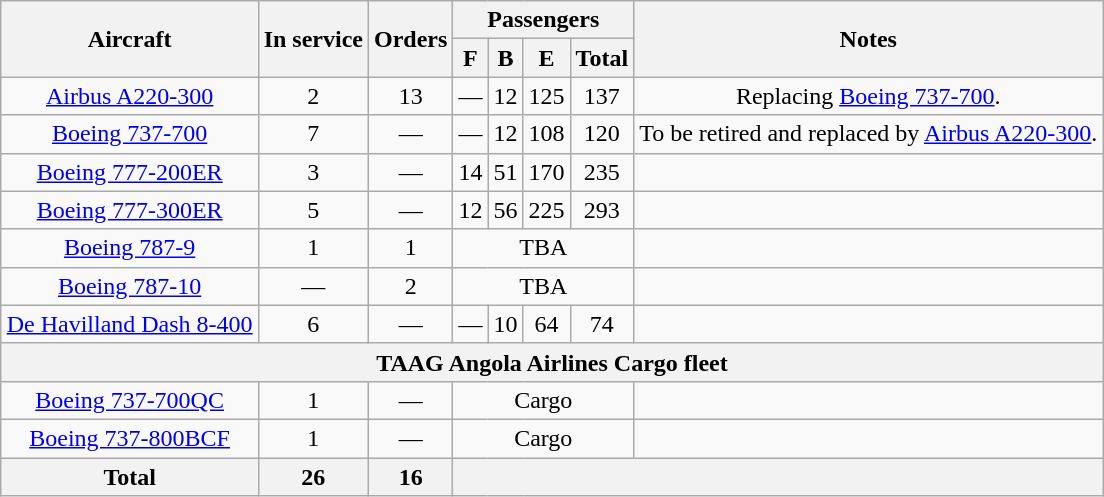<table class="wikitable" style="margin:0.5em auto;text-align:center">
<tr>
<th rowspan="2">Aircraft</th>
<th rowspan="2">In service</th>
<th rowspan="2">Orders</th>
<th colspan="4">Passengers</th>
<th rowspan="2">Notes</th>
</tr>
<tr>
<th><abbr>F</abbr></th>
<th><abbr>B</abbr></th>
<th><abbr>E</abbr></th>
<th>Total</th>
</tr>
<tr>
<td><a href='#'>Airbus A220-300</a></td>
<td>2</td>
<td>13</td>
<td>—</td>
<td>12</td>
<td>125</td>
<td>137</td>
<td>Replacing <a href='#'>Boeing 737-700</a>.</td>
</tr>
<tr>
<td><a href='#'>Boeing 737-700</a></td>
<td>7</td>
<td>—</td>
<td>—</td>
<td>12</td>
<td>108</td>
<td>120</td>
<td>To be retired and replaced by <a href='#'>Airbus A220-300</a>.</td>
</tr>
<tr>
<td><a href='#'>Boeing 777-200ER</a></td>
<td>3</td>
<td>—</td>
<td>14</td>
<td>51</td>
<td>170</td>
<td>235</td>
<td></td>
</tr>
<tr>
<td><a href='#'>Boeing 777-300ER</a></td>
<td>5</td>
<td>—</td>
<td>12</td>
<td>56</td>
<td>225</td>
<td>293</td>
<td></td>
</tr>
<tr>
<td><a href='#'>Boeing 787-9</a></td>
<td>1</td>
<td>1</td>
<td colspan="4"><abbr>TBA</abbr></td>
<td></td>
</tr>
<tr>
<td><a href='#'>Boeing 787-10</a></td>
<td>—</td>
<td>2</td>
<td colspan="4"><abbr>TBA</abbr></td>
<td></td>
</tr>
<tr>
<td><a href='#'>De Havilland Dash 8-400</a></td>
<td>6</td>
<td>—</td>
<td>—</td>
<td>10</td>
<td>64</td>
<td>74</td>
<td></td>
</tr>
<tr>
<th colspan="8">TAAG Angola Airlines Cargo fleet</th>
</tr>
<tr>
<td><a href='#'>Boeing 737-700QC</a></td>
<td>1</td>
<td>—</td>
<td colspan="4"><abbr>Cargo</abbr></td>
<td></td>
</tr>
<tr>
<td><a href='#'>Boeing 737-800BCF</a></td>
<td>1</td>
<td>—</td>
<td colspan="4"><abbr>Cargo</abbr></td>
<td></td>
</tr>
<tr>
<th>Total</th>
<th>26</th>
<th>16</th>
<th colspan="5"></th>
</tr>
</table>
